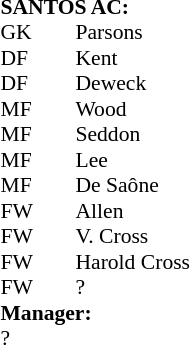<table style="font-size:90%" cellspacing="0" cellpadding="0" align=right>
<tr>
<td colspan="4"><strong>SANTOS AC:</strong></td>
</tr>
<tr>
<th width=25></th>
<th width=25></th>
</tr>
<tr>
<td>GK</td>
<td></td>
<td> Parsons</td>
</tr>
<tr>
<td>DF</td>
<td></td>
<td> Kent</td>
</tr>
<tr>
<td>DF</td>
<td></td>
<td> Deweck</td>
</tr>
<tr>
<td>MF</td>
<td></td>
<td> Wood</td>
</tr>
<tr>
<td>MF</td>
<td></td>
<td> Seddon</td>
</tr>
<tr>
<td>MF</td>
<td></td>
<td> Lee</td>
</tr>
<tr>
<td>MF</td>
<td></td>
<td> De Saône</td>
</tr>
<tr>
<td>FW</td>
<td></td>
<td> Allen</td>
</tr>
<tr>
<td>FW</td>
<td></td>
<td> V. Cross</td>
</tr>
<tr>
<td>FW</td>
<td></td>
<td> Harold Cross</td>
</tr>
<tr>
<td>FW</td>
<td></td>
<td>?</td>
</tr>
<tr>
<td colspan=3><strong>Manager:</strong></td>
</tr>
<tr>
<td colspan=4>?</td>
</tr>
</table>
